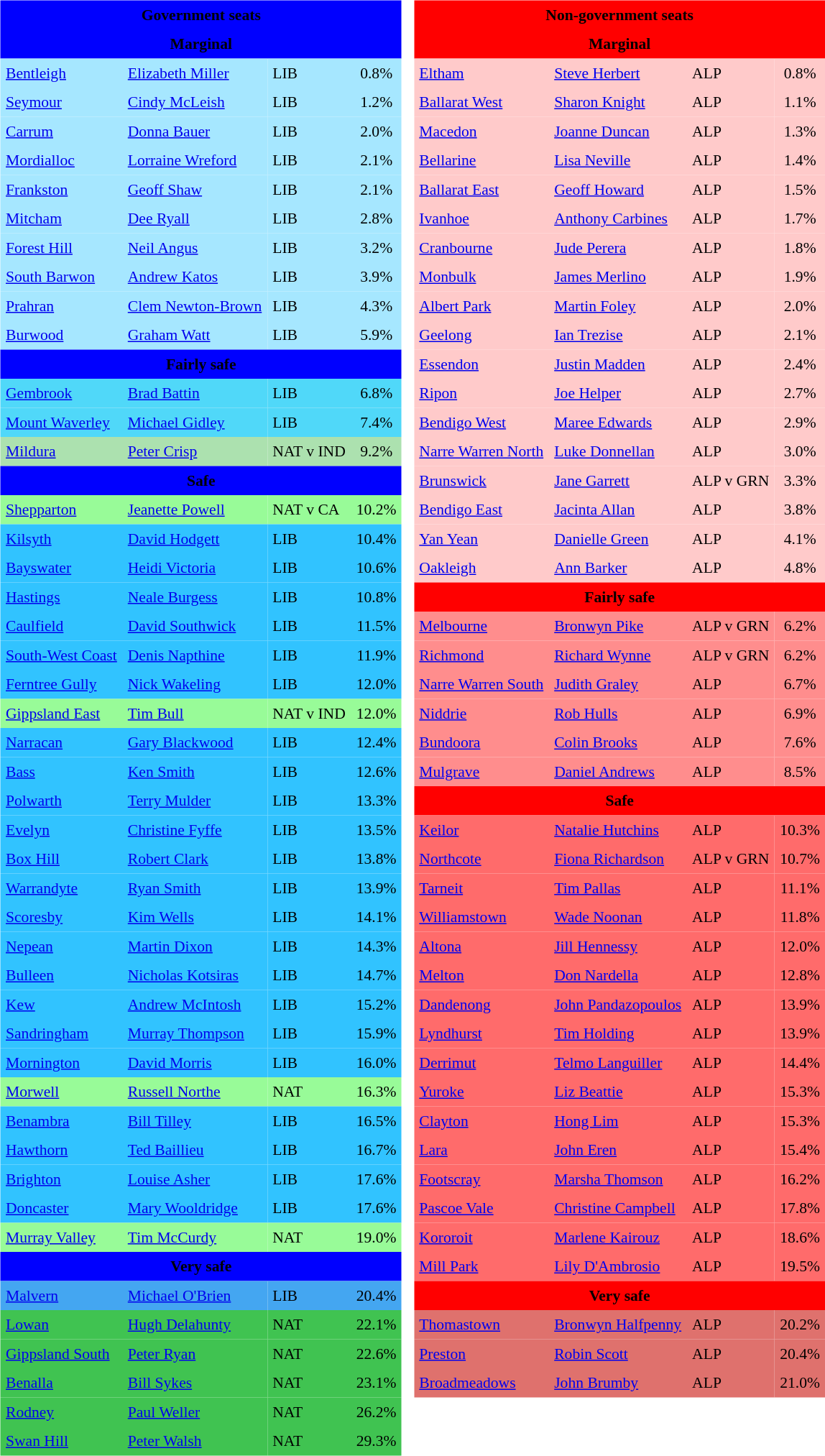<table>
<tr>
<td><br><table class="toccolours" cellpadding="5" cellspacing="0" style="; margin-right:.5em; margin-top:.4em; font-size:90%;">
<tr>
<td colspan="4"  style="text-align:center; background:BLUE;"><span><strong>Government seats</strong></span></td>
</tr>
<tr>
<td colspan="4"  style="text-align:center; background:blue;"><span><strong>Marginal</strong></span></td>
</tr>
<tr>
<td style="text-align:left; background:#a6e7ff;"><a href='#'>Bentleigh</a></td>
<td style="text-align:left; background:#a6e7ff;"><a href='#'>Elizabeth Miller</a></td>
<td style="text-align:left; background:#a6e7ff;">LIB</td>
<td style="text-align:center; background:#a6e7ff;">0.8%</td>
</tr>
<tr>
<td style="text-align:left; background:#a6e7ff;"><a href='#'>Seymour</a></td>
<td style="text-align:left; background:#a6e7ff;"><a href='#'>Cindy McLeish</a></td>
<td style="text-align:left; background:#a6e7ff;">LIB</td>
<td style="text-align:center; background:#a6e7ff;">1.2%</td>
</tr>
<tr>
<td style="text-align:left; background:#a6e7ff;"><a href='#'>Carrum</a></td>
<td style="text-align:left; background:#a6e7ff;"><a href='#'>Donna Bauer</a></td>
<td style="text-align:left; background:#a6e7ff;">LIB</td>
<td style="text-align:center; background:#a6e7ff;">2.0%</td>
</tr>
<tr>
<td style="text-align:left; background:#a6e7ff;"><a href='#'>Mordialloc</a></td>
<td style="text-align:left; background:#a6e7ff;"><a href='#'>Lorraine Wreford</a></td>
<td style="text-align:left; background:#a6e7ff;">LIB</td>
<td style="text-align:center; background:#a6e7ff;">2.1%</td>
</tr>
<tr>
<td style="text-align:left; background:#a6e7ff;"><a href='#'>Frankston</a></td>
<td style="text-align:left; background:#a6e7ff;"><a href='#'>Geoff Shaw</a></td>
<td style="text-align:left; background:#a6e7ff;">LIB</td>
<td style="text-align:center; background:#a6e7ff;">2.1%</td>
</tr>
<tr>
<td style="text-align:left; background:#a6e7ff;"><a href='#'>Mitcham</a></td>
<td style="text-align:left; background:#a6e7ff;"><a href='#'>Dee Ryall</a></td>
<td style="text-align:left; background:#a6e7ff;">LIB</td>
<td style="text-align:center; background:#a6e7ff;">2.8%</td>
</tr>
<tr>
<td style="text-align:left; background:#a6e7ff;"><a href='#'>Forest Hill</a></td>
<td style="text-align:left; background:#a6e7ff;"><a href='#'>Neil Angus</a></td>
<td style="text-align:left; background:#a6e7ff;">LIB</td>
<td style="text-align:center; background:#a6e7ff;">3.2%</td>
</tr>
<tr>
<td style="text-align:left; background:#a6e7ff;"><a href='#'>South Barwon</a></td>
<td style="text-align:left; background:#a6e7ff;"><a href='#'>Andrew Katos</a></td>
<td style="text-align:left; background:#a6e7ff;">LIB</td>
<td style="text-align:center; background:#a6e7ff;">3.9%</td>
</tr>
<tr>
<td style="text-align:left; background:#a6e7ff;"><a href='#'>Prahran</a></td>
<td style="text-align:left; background:#a6e7ff;"><a href='#'>Clem Newton-Brown</a></td>
<td style="text-align:left; background:#a6e7ff;">LIB</td>
<td style="text-align:center; background:#a6e7ff;">4.3%</td>
</tr>
<tr>
<td style="text-align:left; background:#a6e7ff;"><a href='#'>Burwood</a></td>
<td style="text-align:left; background:#a6e7ff;"><a href='#'>Graham Watt</a></td>
<td style="text-align:left; background:#a6e7ff;">LIB</td>
<td style="text-align:center; background:#a6e7ff;">5.9%</td>
</tr>
<tr>
<td colspan="4"  style="text-align:center; background:blue;"><span><strong>Fairly safe</strong></span></td>
</tr>
<tr>
<td style="text-align:left; background:#50d8f9;"><a href='#'>Gembrook</a></td>
<td style="text-align:left; background:#50d8f9;"><a href='#'>Brad Battin</a></td>
<td style="text-align:left; background:#50d8f9;">LIB</td>
<td style="text-align:center; background:#50d8f9;">6.8%</td>
</tr>
<tr>
<td style="text-align:left; background:#50d8f9;"><a href='#'>Mount Waverley</a></td>
<td style="text-align:left; background:#50d8f9;"><a href='#'>Michael Gidley</a></td>
<td style="text-align:left; background:#50d8f9;">LIB</td>
<td style="text-align:center; background:#50d8f9;">7.4%</td>
</tr>
<tr>
<td style="text-align:left; background:#ace1af;"><a href='#'>Mildura</a></td>
<td style="text-align:left; background:#ace1af;"><a href='#'>Peter Crisp</a></td>
<td style="text-align:left; background:#ace1af;">NAT v IND</td>
<td style="text-align:center; background:#ace1af;">9.2%</td>
</tr>
<tr>
<td colspan="4"  style="text-align:center; background:blue;"><span><strong>Safe</strong></span></td>
</tr>
<tr>
<td style="text-align:left; background:#98fb98;"><a href='#'>Shepparton</a></td>
<td style="text-align:left; background:#98fb98;"><a href='#'>Jeanette Powell</a></td>
<td style="text-align:left; background:#98fb98;">NAT v CA</td>
<td style="text-align:center; background:#98fb98;">10.2%</td>
</tr>
<tr>
<td style="text-align:left; background:#31c3ff;"><a href='#'>Kilsyth</a></td>
<td style="text-align:left; background:#31c3ff;"><a href='#'>David Hodgett</a></td>
<td style="text-align:left; background:#31c3ff;">LIB</td>
<td style="text-align:center; background:#31c3ff;">10.4%</td>
</tr>
<tr>
<td style="text-align:left; background:#31c3ff;"><a href='#'>Bayswater</a></td>
<td style="text-align:left; background:#31c3ff;"><a href='#'>Heidi Victoria</a></td>
<td style="text-align:left; background:#31c3ff;">LIB</td>
<td style="text-align:center; background:#31c3ff;">10.6%</td>
</tr>
<tr>
<td style="text-align:left; background:#31c3ff;"><a href='#'>Hastings</a></td>
<td style="text-align:left; background:#31c3ff;"><a href='#'>Neale Burgess</a></td>
<td style="text-align:left; background:#31c3ff;">LIB</td>
<td style="text-align:center; background:#31c3ff;">10.8%</td>
</tr>
<tr>
<td style="text-align:left; background:#31c3ff;"><a href='#'>Caulfield</a></td>
<td style="text-align:left; background:#31c3ff;"><a href='#'>David Southwick</a></td>
<td style="text-align:left; background:#31c3ff;">LIB</td>
<td style="text-align:center; background:#31c3ff;">11.5%</td>
</tr>
<tr>
<td style="text-align:left; background:#31c3ff;"><a href='#'>South-West Coast</a></td>
<td style="text-align:left; background:#31c3ff;"><a href='#'>Denis Napthine</a></td>
<td style="text-align:left; background:#31c3ff;">LIB</td>
<td style="text-align:center; background:#31c3ff;">11.9%</td>
</tr>
<tr>
<td style="text-align:left; background:#31c3ff;"><a href='#'>Ferntree Gully</a></td>
<td style="text-align:left; background:#31c3ff;"><a href='#'>Nick Wakeling</a></td>
<td style="text-align:left; background:#31c3ff;">LIB</td>
<td style="text-align:center; background:#31c3ff;">12.0%</td>
</tr>
<tr>
<td style="text-align:left; background:#98fb98;"><a href='#'>Gippsland East</a></td>
<td style="text-align:left; background:#98fb98;"><a href='#'>Tim Bull</a></td>
<td style="text-align:left; background:#98fb98;">NAT v IND</td>
<td style="text-align:center; background:#98fb98;">12.0%</td>
</tr>
<tr>
<td style="text-align:left; background:#31c3ff;"><a href='#'>Narracan</a></td>
<td style="text-align:left; background:#31c3ff;"><a href='#'>Gary Blackwood</a></td>
<td style="text-align:left; background:#31c3ff;">LIB</td>
<td style="text-align:center; background:#31c3ff;">12.4%</td>
</tr>
<tr>
<td style="text-align:left; background:#31c3ff;"><a href='#'>Bass</a></td>
<td style="text-align:left; background:#31c3ff;"><a href='#'>Ken Smith</a></td>
<td style="text-align:left; background:#31c3ff;">LIB</td>
<td style="text-align:center; background:#31c3ff;">12.6%</td>
</tr>
<tr>
<td style="text-align:left; background:#31c3ff;"><a href='#'>Polwarth</a></td>
<td style="text-align:left; background:#31c3ff;"><a href='#'>Terry Mulder</a></td>
<td style="text-align:left; background:#31c3ff;">LIB</td>
<td style="text-align:center; background:#31c3ff;">13.3%</td>
</tr>
<tr>
<td style="text-align:left; background:#31c3ff;"><a href='#'>Evelyn</a></td>
<td style="text-align:left; background:#31c3ff;"><a href='#'>Christine Fyffe</a></td>
<td style="text-align:left; background:#31c3ff;">LIB</td>
<td style="text-align:center; background:#31c3ff;">13.5%</td>
</tr>
<tr>
<td style="text-align:left; background:#31c3ff;"><a href='#'>Box Hill</a></td>
<td style="text-align:left; background:#31c3ff;"><a href='#'>Robert Clark</a></td>
<td style="text-align:left; background:#31c3ff;">LIB</td>
<td style="text-align:center; background:#31c3ff;">13.8%</td>
</tr>
<tr>
<td style="text-align:left; background:#31c3ff;"><a href='#'>Warrandyte</a></td>
<td style="text-align:left; background:#31c3ff;"><a href='#'>Ryan Smith</a></td>
<td style="text-align:left; background:#31c3ff;">LIB</td>
<td style="text-align:center; background:#31c3ff;">13.9%</td>
</tr>
<tr>
<td style="text-align:left; background:#31c3ff;"><a href='#'>Scoresby</a></td>
<td style="text-align:left; background:#31c3ff;"><a href='#'>Kim Wells</a></td>
<td style="text-align:left; background:#31c3ff;">LIB</td>
<td style="text-align:center; background:#31c3ff;">14.1%</td>
</tr>
<tr>
<td style="text-align:left; background:#31c3ff;"><a href='#'>Nepean</a></td>
<td style="text-align:left; background:#31c3ff;"><a href='#'>Martin Dixon</a></td>
<td style="text-align:left; background:#31c3ff;">LIB</td>
<td style="text-align:center; background:#31c3ff;">14.3%</td>
</tr>
<tr>
<td style="text-align:left; background:#31c3ff;"><a href='#'>Bulleen</a></td>
<td style="text-align:left; background:#31c3ff;"><a href='#'>Nicholas Kotsiras</a></td>
<td style="text-align:left; background:#31c3ff;">LIB</td>
<td style="text-align:center; background:#31c3ff;">14.7%</td>
</tr>
<tr>
<td style="text-align:left; background:#31c3ff;"><a href='#'>Kew</a></td>
<td style="text-align:left; background:#31c3ff;"><a href='#'>Andrew McIntosh</a></td>
<td style="text-align:left; background:#31c3ff;">LIB</td>
<td style="text-align:center; background:#31c3ff;">15.2%</td>
</tr>
<tr>
<td style="text-align:left; background:#31c3ff;"><a href='#'>Sandringham</a></td>
<td style="text-align:left; background:#31c3ff;"><a href='#'>Murray Thompson</a></td>
<td style="text-align:left; background:#31c3ff;">LIB</td>
<td style="text-align:center; background:#31c3ff;">15.9%</td>
</tr>
<tr>
<td style="text-align:left; background:#31c3ff;"><a href='#'>Mornington</a></td>
<td style="text-align:left; background:#31c3ff;"><a href='#'>David Morris</a></td>
<td style="text-align:left; background:#31c3ff;">LIB</td>
<td style="text-align:center; background:#31c3ff;">16.0%</td>
</tr>
<tr>
<td style="text-align:left; background:#98fb98;"><a href='#'>Morwell</a></td>
<td style="text-align:left; background:#98fb98;"><a href='#'>Russell Northe</a></td>
<td style="text-align:left; background:#98fb98;">NAT</td>
<td style="text-align:center; background:#98fb98;">16.3%</td>
</tr>
<tr>
<td style="text-align:left; background:#31c3ff;"><a href='#'>Benambra</a></td>
<td style="text-align:left; background:#31c3ff;"><a href='#'>Bill Tilley</a></td>
<td style="text-align:left; background:#31c3ff;">LIB</td>
<td style="text-align:center; background:#31c3ff;">16.5%</td>
</tr>
<tr>
<td style="text-align:left; background:#31c3ff;"><a href='#'>Hawthorn</a></td>
<td style="text-align:left; background:#31c3ff;"><a href='#'>Ted Baillieu</a></td>
<td style="text-align:left; background:#31c3ff;">LIB</td>
<td style="text-align:center; background:#31c3ff;">16.7%</td>
</tr>
<tr>
<td style="text-align:left; background:#31c3ff;"><a href='#'>Brighton</a></td>
<td style="text-align:left; background:#31c3ff;"><a href='#'>Louise Asher</a></td>
<td style="text-align:left; background:#31c3ff;">LIB</td>
<td style="text-align:center; background:#31c3ff;">17.6%</td>
</tr>
<tr>
<td style="text-align:left; background:#31c3ff;"><a href='#'>Doncaster</a></td>
<td style="text-align:left; background:#31c3ff;"><a href='#'>Mary Wooldridge</a></td>
<td style="text-align:left; background:#31c3ff;">LIB</td>
<td style="text-align:center; background:#31c3ff;">17.6%</td>
</tr>
<tr>
<td style="text-align:left; background:#98fb98;"><a href='#'>Murray Valley</a></td>
<td style="text-align:left; background:#98fb98;"><a href='#'>Tim McCurdy</a></td>
<td style="text-align:left; background:#98fb98;">NAT</td>
<td style="text-align:center; background:#98fb98;">19.0%</td>
</tr>
<tr>
<td colspan="4"  style="text-align:center; background:blue;"><span><strong>Very safe</strong></span></td>
</tr>
<tr>
<td style="text-align:left; background:#44a6f1;"><a href='#'>Malvern</a></td>
<td style="text-align:left; background:#44a6f1;"><a href='#'>Michael O'Brien</a></td>
<td style="text-align:left; background:#44a6f1;">LIB</td>
<td style="text-align:center; background:#44a6f1;">20.4%</td>
</tr>
<tr>
<td style="text-align:left; background:#40c351;"><a href='#'>Lowan</a></td>
<td style="text-align:left; background:#40c351;"><a href='#'>Hugh Delahunty</a></td>
<td style="text-align:left; background:#40c351;">NAT</td>
<td style="text-align:center; background:#40c351;">22.1%</td>
</tr>
<tr>
<td style="text-align:left; background:#40c351;"><a href='#'>Gippsland South</a></td>
<td style="text-align:left; background:#40c351;"><a href='#'>Peter Ryan</a></td>
<td style="text-align:left; background:#40c351;">NAT</td>
<td style="text-align:center; background:#40c351;">22.6%</td>
</tr>
<tr>
<td style="text-align:left; background:#40c351;"><a href='#'>Benalla</a></td>
<td style="text-align:left; background:#40c351;"><a href='#'>Bill Sykes</a></td>
<td style="text-align:left; background:#40c351;">NAT</td>
<td style="text-align:center; background:#40c351;">23.1%</td>
</tr>
<tr>
<td style="text-align:left; background:#40c351;"><a href='#'>Rodney</a></td>
<td style="text-align:left; background:#40c351;"><a href='#'>Paul Weller</a></td>
<td style="text-align:left; background:#40c351;">NAT</td>
<td style="text-align:center; background:#40c351;">26.2%</td>
</tr>
<tr>
<td style="text-align:left; background:#40c351;"><a href='#'>Swan Hill</a></td>
<td style="text-align:left; background:#40c351;"><a href='#'>Peter Walsh</a></td>
<td style="text-align:left; background:#40c351;">NAT</td>
<td style="text-align:center; background:#40c351;">29.3%</td>
</tr>
</table>
</td>
<td style="vertical-align:top;"><br><table class="toccolours" cellpadding="5" cellspacing="0" style="float:left; margin-right:.5em; margin-top:.4em; font-size:90%;">
<tr>
<td colspan="4"  style="text-align:center; background:RED;"><span><strong>Non-government seats</strong></span></td>
</tr>
<tr>
<td colspan="4"  style="text-align:center; background:red;"><span><strong>Marginal</strong></span></td>
</tr>
<tr>
<td style="text-align:left; background:#ffcaca;"><a href='#'>Eltham</a></td>
<td style="text-align:left; background:#ffcaca;"><a href='#'>Steve Herbert</a></td>
<td style="text-align:left; background:#ffcaca;">ALP</td>
<td style="text-align:center; background:#ffcaca;">0.8%</td>
</tr>
<tr>
<td style="text-align:left; background:#ffcaca;"><a href='#'>Ballarat West</a></td>
<td style="text-align:left; background:#ffcaca;"><a href='#'>Sharon Knight</a></td>
<td style="text-align:left; background:#ffcaca;">ALP</td>
<td style="text-align:center; background:#ffcaca;">1.1%</td>
</tr>
<tr>
<td style="text-align:left; background:#ffcaca;"><a href='#'>Macedon</a></td>
<td style="text-align:left; background:#ffcaca;"><a href='#'>Joanne Duncan</a></td>
<td style="text-align:left; background:#ffcaca;">ALP</td>
<td style="text-align:center; background:#ffcaca;">1.3%</td>
</tr>
<tr>
<td style="text-align:left; background:#ffcaca;"><a href='#'>Bellarine</a></td>
<td style="text-align:left; background:#ffcaca;"><a href='#'>Lisa Neville</a></td>
<td style="text-align:left; background:#ffcaca;">ALP</td>
<td style="text-align:center; background:#ffcaca;">1.4%</td>
</tr>
<tr>
<td style="text-align:left; background:#ffcaca;"><a href='#'>Ballarat East</a></td>
<td style="text-align:left; background:#ffcaca;"><a href='#'>Geoff Howard</a></td>
<td style="text-align:left; background:#ffcaca;">ALP</td>
<td style="text-align:center; background:#ffcaca;">1.5%</td>
</tr>
<tr>
<td style="text-align:left; background:#ffcaca;"><a href='#'>Ivanhoe</a></td>
<td style="text-align:left; background:#ffcaca;"><a href='#'>Anthony Carbines</a></td>
<td style="text-align:left; background:#ffcaca;">ALP</td>
<td style="text-align:center; background:#ffcaca;">1.7%</td>
</tr>
<tr>
<td style="text-align:left; background:#ffcaca;"><a href='#'>Cranbourne</a></td>
<td style="text-align:left; background:#ffcaca;"><a href='#'>Jude Perera</a></td>
<td style="text-align:left; background:#ffcaca;">ALP</td>
<td style="text-align:center; background:#ffcaca;">1.8%</td>
</tr>
<tr>
<td style="text-align:left; background:#ffcaca;"><a href='#'>Monbulk</a></td>
<td style="text-align:left; background:#ffcaca;"><a href='#'>James Merlino</a></td>
<td style="text-align:left; background:#ffcaca;">ALP</td>
<td style="text-align:center; background:#ffcaca;">1.9%</td>
</tr>
<tr>
<td style="text-align:left; background:#ffcaca;"><a href='#'>Albert Park</a></td>
<td style="text-align:left; background:#ffcaca;"><a href='#'>Martin Foley</a></td>
<td style="text-align:left; background:#ffcaca;">ALP</td>
<td style="text-align:center; background:#ffcaca;">2.0%</td>
</tr>
<tr>
<td style="text-align:left; background:#ffcaca;"><a href='#'>Geelong</a></td>
<td style="text-align:left; background:#ffcaca;"><a href='#'>Ian Trezise</a></td>
<td style="text-align:left; background:#ffcaca;">ALP</td>
<td style="text-align:center; background:#ffcaca;">2.1%</td>
</tr>
<tr>
<td style="text-align:left; background:#ffcaca;"><a href='#'>Essendon</a></td>
<td style="text-align:left; background:#ffcaca;"><a href='#'>Justin Madden</a></td>
<td style="text-align:left; background:#ffcaca;">ALP</td>
<td style="text-align:center; background:#ffcaca;">2.4%</td>
</tr>
<tr>
<td style="text-align:left; background:#ffcaca;"><a href='#'>Ripon</a></td>
<td style="text-align:left; background:#ffcaca;"><a href='#'>Joe Helper</a></td>
<td style="text-align:left; background:#ffcaca;">ALP</td>
<td style="text-align:center; background:#ffcaca;">2.7%</td>
</tr>
<tr>
<td style="text-align:left; background:#ffcaca;"><a href='#'>Bendigo West</a></td>
<td style="text-align:left; background:#ffcaca;"><a href='#'>Maree Edwards</a></td>
<td style="text-align:left; background:#ffcaca;">ALP</td>
<td style="text-align:center; background:#ffcaca;">2.9%</td>
</tr>
<tr>
<td style="text-align:left; background:#ffcaca;"><a href='#'>Narre Warren North</a></td>
<td style="text-align:left; background:#ffcaca;"><a href='#'>Luke Donnellan</a></td>
<td style="text-align:left; background:#ffcaca;">ALP</td>
<td style="text-align:center; background:#ffcaca;">3.0%</td>
</tr>
<tr>
<td style="text-align:left; background:#ffcaca;"><a href='#'>Brunswick</a></td>
<td style="text-align:left; background:#ffcaca;"><a href='#'>Jane Garrett</a></td>
<td style="text-align:left; background:#ffcaca;">ALP v GRN</td>
<td style="text-align:center; background:#ffcaca;">3.3%</td>
</tr>
<tr>
<td style="text-align:left; background:#ffcaca;"><a href='#'>Bendigo East</a></td>
<td style="text-align:left; background:#ffcaca;"><a href='#'>Jacinta Allan</a></td>
<td style="text-align:left; background:#ffcaca;">ALP</td>
<td style="text-align:center; background:#ffcaca;">3.8%</td>
</tr>
<tr>
<td style="text-align:left; background:#ffcaca;"><a href='#'>Yan Yean</a></td>
<td style="text-align:left; background:#ffcaca;"><a href='#'>Danielle Green</a></td>
<td style="text-align:left; background:#ffcaca;">ALP</td>
<td style="text-align:center; background:#ffcaca;">4.1%</td>
</tr>
<tr>
<td style="text-align:left; background:#ffcaca;"><a href='#'>Oakleigh</a></td>
<td style="text-align:left; background:#ffcaca;"><a href='#'>Ann Barker</a></td>
<td style="text-align:left; background:#ffcaca;">ALP</td>
<td style="text-align:center; background:#ffcaca;">4.8%</td>
</tr>
<tr>
<td colspan="4"  style="text-align:center; background:red;"><span><strong>Fairly safe</strong></span></td>
</tr>
<tr>
<td style="text-align:left; background:#ff8d8d;"><a href='#'>Melbourne</a></td>
<td style="text-align:left; background:#ff8d8d;"><a href='#'>Bronwyn Pike</a></td>
<td style="text-align:left; background:#ff8d8d;">ALP v GRN</td>
<td style="text-align:center; background:#ff8d8d;">6.2%</td>
</tr>
<tr>
<td style="text-align:left; background:#ff8d8d;"><a href='#'>Richmond</a></td>
<td style="text-align:left; background:#ff8d8d;"><a href='#'>Richard Wynne</a></td>
<td style="text-align:left; background:#ff8d8d;">ALP v GRN</td>
<td style="text-align:center; background:#ff8d8d;">6.2%</td>
</tr>
<tr>
<td style="text-align:left; background:#ff8d8d;"><a href='#'>Narre Warren South</a></td>
<td style="text-align:left; background:#ff8d8d;"><a href='#'>Judith Graley</a></td>
<td style="text-align:left; background:#ff8d8d;">ALP</td>
<td style="text-align:center; background:#ff8d8d;">6.7%</td>
</tr>
<tr>
<td style="text-align:left; background:#ff8d8d;"><a href='#'>Niddrie</a></td>
<td style="text-align:left; background:#ff8d8d;"><a href='#'>Rob Hulls</a></td>
<td style="text-align:left; background:#ff8d8d;">ALP</td>
<td style="text-align:center; background:#ff8d8d;">6.9%</td>
</tr>
<tr>
<td style="text-align:left; background:#ff8d8d;"><a href='#'>Bundoora</a></td>
<td style="text-align:left; background:#ff8d8d;"><a href='#'>Colin Brooks</a></td>
<td style="text-align:left; background:#ff8d8d;">ALP</td>
<td style="text-align:center; background:#ff8d8d;">7.6%</td>
</tr>
<tr>
<td style="text-align:left; background:#ff8d8d;"><a href='#'>Mulgrave</a></td>
<td style="text-align:left; background:#ff8d8d;"><a href='#'>Daniel Andrews</a></td>
<td style="text-align:left; background:#ff8d8d;">ALP</td>
<td style="text-align:center; background:#ff8d8d;">8.5%</td>
</tr>
<tr>
<td colspan="4"  style="text-align:center; background:red;"><span><strong>Safe</strong></span></td>
</tr>
<tr>
<td style="text-align:left; background:#ff6b6b;"><a href='#'>Keilor</a></td>
<td style="text-align:left; background:#ff6b6b;"><a href='#'>Natalie Hutchins</a></td>
<td style="text-align:left; background:#ff6b6b;">ALP</td>
<td style="text-align:center; background:#ff6b6b;">10.3%</td>
</tr>
<tr>
<td style="text-align:left; background:#ff6b6b;"><a href='#'>Northcote</a></td>
<td style="text-align:left; background:#ff6b6b;"><a href='#'>Fiona Richardson</a></td>
<td style="text-align:left; background:#ff6b6b;">ALP v GRN</td>
<td style="text-align:center; background:#ff6b6b;">10.7%</td>
</tr>
<tr>
<td style="text-align:left; background:#ff6b6b;"><a href='#'>Tarneit</a></td>
<td style="text-align:left; background:#ff6b6b;"><a href='#'>Tim Pallas</a></td>
<td style="text-align:left; background:#ff6b6b;">ALP</td>
<td style="text-align:center; background:#ff6b6b;">11.1%</td>
</tr>
<tr>
<td style="text-align:left; background:#ff6b6b;"><a href='#'>Williamstown</a></td>
<td style="text-align:left; background:#ff6b6b;"><a href='#'>Wade Noonan</a></td>
<td style="text-align:left; background:#ff6b6b;">ALP</td>
<td style="text-align:center; background:#ff6b6b;">11.8%</td>
</tr>
<tr>
<td style="text-align:left; background:#ff6b6b;"><a href='#'>Altona</a></td>
<td style="text-align:left; background:#ff6b6b;"><a href='#'>Jill Hennessy</a></td>
<td style="text-align:left; background:#ff6b6b;">ALP</td>
<td style="text-align:center; background:#ff6b6b;">12.0%</td>
</tr>
<tr>
<td style="text-align:left; background:#ff6b6b;"><a href='#'>Melton</a></td>
<td style="text-align:left; background:#ff6b6b;"><a href='#'>Don Nardella</a></td>
<td style="text-align:left; background:#ff6b6b;">ALP</td>
<td style="text-align:center; background:#ff6b6b;">12.8%</td>
</tr>
<tr>
<td style="text-align:left; background:#ff6b6b;"><a href='#'>Dandenong</a></td>
<td style="text-align:left; background:#ff6b6b;"><a href='#'>John Pandazopoulos</a></td>
<td style="text-align:left; background:#ff6b6b;">ALP</td>
<td style="text-align:center; background:#ff6b6b;">13.9%</td>
</tr>
<tr>
<td style="text-align:left; background:#ff6b6b;"><a href='#'>Lyndhurst</a></td>
<td style="text-align:left; background:#ff6b6b;"><a href='#'>Tim Holding</a></td>
<td style="text-align:left; background:#ff6b6b;">ALP</td>
<td style="text-align:center; background:#ff6b6b;">13.9%</td>
</tr>
<tr>
<td style="text-align:left; background:#ff6b6b;"><a href='#'>Derrimut</a></td>
<td style="text-align:left; background:#ff6b6b;"><a href='#'>Telmo Languiller</a></td>
<td style="text-align:left; background:#ff6b6b;">ALP</td>
<td style="text-align:center; background:#ff6b6b;">14.4%</td>
</tr>
<tr>
<td style="text-align:left; background:#ff6b6b;"><a href='#'>Yuroke</a></td>
<td style="text-align:left; background:#ff6b6b;"><a href='#'>Liz Beattie</a></td>
<td style="text-align:left; background:#ff6b6b;">ALP</td>
<td style="text-align:center; background:#ff6b6b;">15.3%</td>
</tr>
<tr>
<td style="text-align:left; background:#ff6b6b;"><a href='#'>Clayton</a></td>
<td style="text-align:left; background:#ff6b6b;"><a href='#'>Hong Lim</a></td>
<td style="text-align:left; background:#ff6b6b;">ALP</td>
<td style="text-align:center; background:#ff6b6b;">15.3%</td>
</tr>
<tr>
<td style="text-align:left; background:#ff6b6b;"><a href='#'>Lara</a></td>
<td style="text-align:left; background:#ff6b6b;"><a href='#'>John Eren</a></td>
<td style="text-align:left; background:#ff6b6b;">ALP</td>
<td style="text-align:center; background:#ff6b6b;">15.4%</td>
</tr>
<tr>
<td style="text-align:left; background:#ff6b6b;"><a href='#'>Footscray</a></td>
<td style="text-align:left; background:#ff6b6b;"><a href='#'>Marsha Thomson</a></td>
<td style="text-align:left; background:#ff6b6b;">ALP</td>
<td style="text-align:center; background:#ff6b6b;">16.2%</td>
</tr>
<tr>
<td style="text-align:left; background:#ff6b6b;"><a href='#'>Pascoe Vale</a></td>
<td style="text-align:left; background:#ff6b6b;"><a href='#'>Christine Campbell</a></td>
<td style="text-align:left; background:#ff6b6b;">ALP</td>
<td style="text-align:center; background:#ff6b6b;">17.8%</td>
</tr>
<tr>
<td style="text-align:left; background:#ff6b6b;"><a href='#'>Kororoit</a></td>
<td style="text-align:left; background:#ff6b6b;"><a href='#'>Marlene Kairouz</a></td>
<td style="text-align:left; background:#ff6b6b;">ALP</td>
<td style="text-align:center; background:#ff6b6b;">18.6%</td>
</tr>
<tr>
<td style="text-align:left; background:#ff6b6b;"><a href='#'>Mill Park</a></td>
<td style="text-align:left; background:#ff6b6b;"><a href='#'>Lily D'Ambrosio</a></td>
<td style="text-align:left; background:#ff6b6b;">ALP</td>
<td style="text-align:center; background:#ff6b6b;">19.5%</td>
</tr>
<tr>
<td colspan="4"  style="text-align:center; background:red;"><span><strong>Very safe</strong></span></td>
</tr>
<tr>
<td style="text-align:left; background:#df716d;"><a href='#'>Thomastown</a></td>
<td style="text-align:left; background:#df716d;"><a href='#'>Bronwyn Halfpenny</a></td>
<td style="text-align:left; background:#df716d;">ALP</td>
<td style="text-align:center; background:#df716d;">20.2%</td>
</tr>
<tr>
<td style="text-align:left; background:#df716d;"><a href='#'>Preston</a></td>
<td style="text-align:left; background:#df716d;"><a href='#'>Robin Scott</a></td>
<td style="text-align:left; background:#df716d;">ALP</td>
<td style="text-align:center; background:#df716d;">20.4%</td>
</tr>
<tr>
<td style="text-align:left; background:#df716d;"><a href='#'>Broadmeadows</a></td>
<td style="text-align:left; background:#df716d;"><a href='#'>John Brumby</a></td>
<td style="text-align:left; background:#df716d;">ALP</td>
<td style="text-align:center; background:#df716d;">21.0%</td>
</tr>
</table>
</td>
</tr>
</table>
